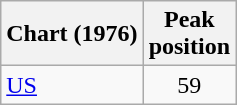<table class="wikitable sortable">
<tr>
<th align="center">Chart (1976)</th>
<th align="left">Peak<br>position</th>
</tr>
<tr>
<td align="left"><a href='#'>US</a></td>
<td align="center">59</td>
</tr>
</table>
